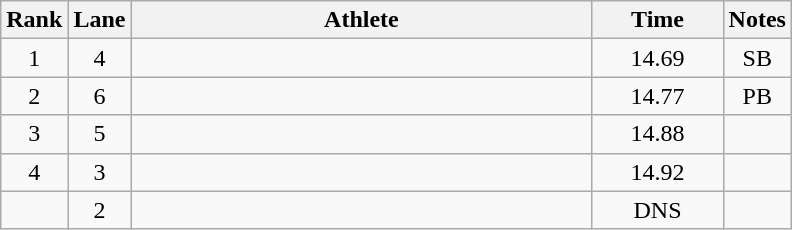<table class="wikitable" style="text-align:center">
<tr>
<th>Rank</th>
<th>Lane</th>
<th width=300>Athlete</th>
<th width=80>Time</th>
<th>Notes</th>
</tr>
<tr>
<td>1</td>
<td>4</td>
<td align=left></td>
<td>14.69</td>
<td>SB</td>
</tr>
<tr>
<td>2</td>
<td>6</td>
<td align=left></td>
<td>14.77</td>
<td>PB</td>
</tr>
<tr>
<td>3</td>
<td>5</td>
<td align=left></td>
<td>14.88</td>
<td></td>
</tr>
<tr>
<td>4</td>
<td>3</td>
<td align=left></td>
<td>14.92</td>
<td></td>
</tr>
<tr>
<td></td>
<td>2</td>
<td align=left></td>
<td>DNS</td>
<td></td>
</tr>
</table>
